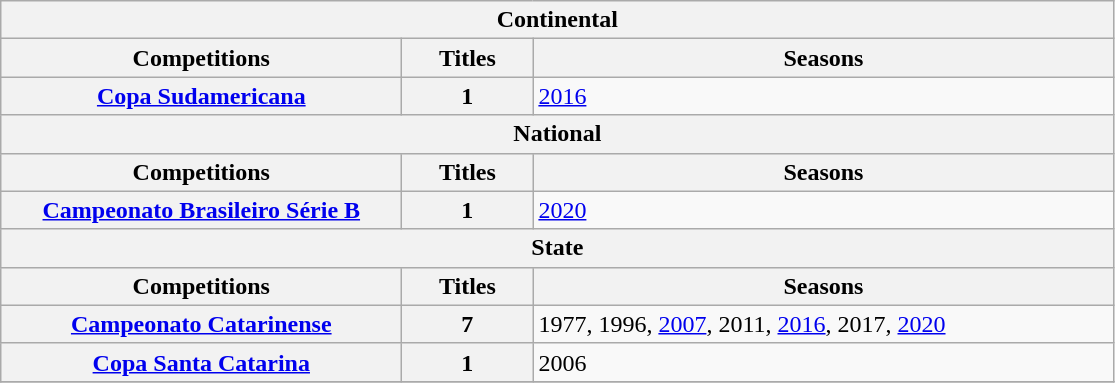<table class="wikitable">
<tr>
<th colspan="3">Continental</th>
</tr>
<tr>
<th style="width:260px">Competitions</th>
<th style="width:80px">Titles</th>
<th style="width:380px">Seasons</th>
</tr>
<tr>
<th><a href='#'>Copa Sudamericana</a></th>
<th>1</th>
<td><a href='#'>2016</a></td>
</tr>
<tr>
<th colspan="3">National</th>
</tr>
<tr>
<th style="width:260px">Competitions</th>
<th style="width:80px">Titles</th>
<th style="width:380px">Seasons</th>
</tr>
<tr>
<th><a href='#'>Campeonato Brasileiro Série B</a></th>
<th>1</th>
<td><a href='#'>2020</a></td>
</tr>
<tr>
<th colspan="3">State</th>
</tr>
<tr>
<th style="width:260px">Competitions</th>
<th style="width:80px">Titles</th>
<th style="width:380px">Seasons</th>
</tr>
<tr>
<th><a href='#'>Campeonato Catarinense</a></th>
<th>7</th>
<td>1977, 1996, <a href='#'>2007</a>, 2011, <a href='#'>2016</a>, 2017, <a href='#'>2020</a></td>
</tr>
<tr>
<th><a href='#'>Copa Santa Catarina</a></th>
<th>1</th>
<td>2006</td>
</tr>
<tr>
</tr>
</table>
